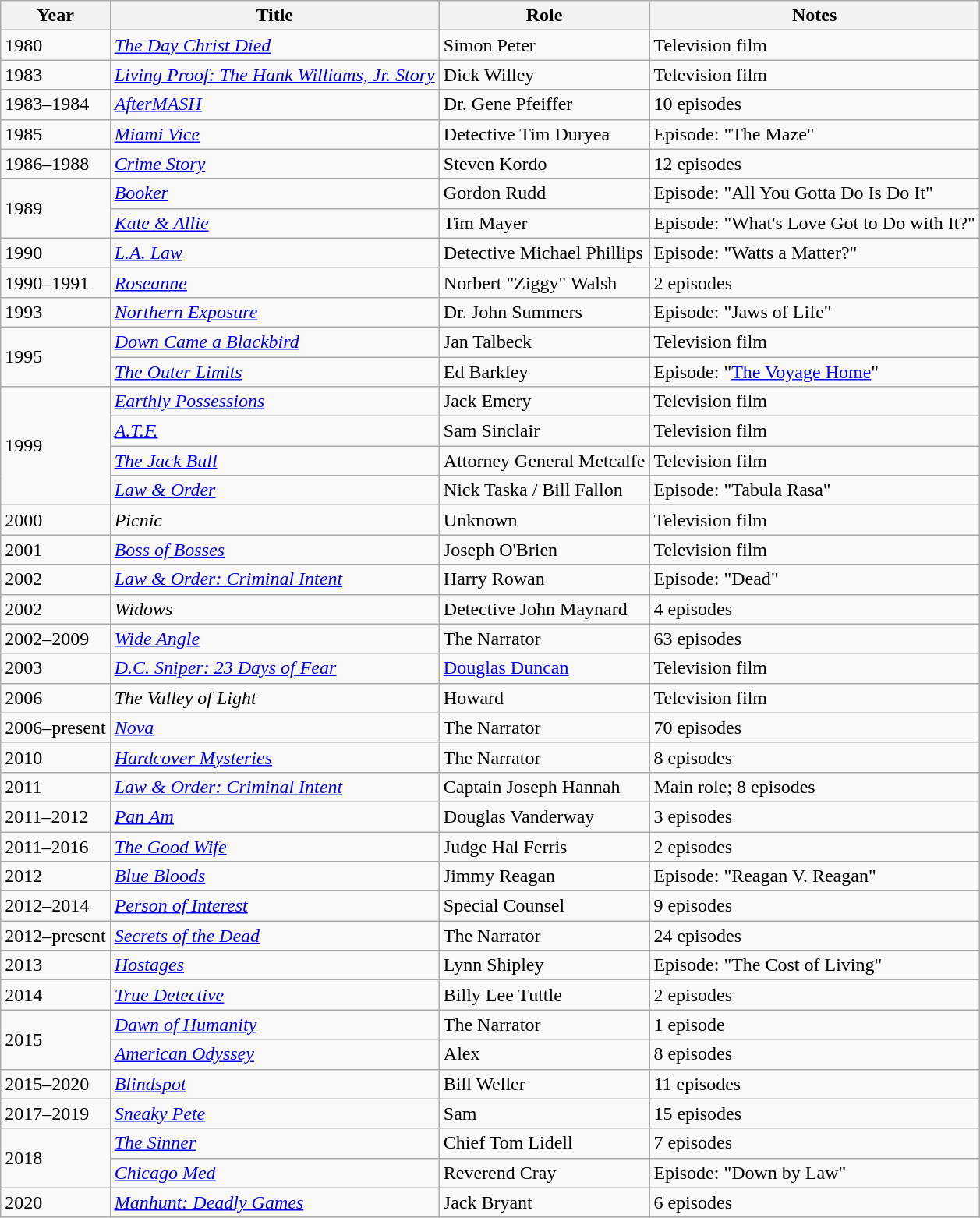<table class="wikitable sortable">
<tr>
<th>Year</th>
<th>Title</th>
<th>Role</th>
<th>Notes</th>
</tr>
<tr>
<td>1980</td>
<td><em><a href='#'>The Day Christ Died</a></em></td>
<td>Simon Peter</td>
<td>Television film</td>
</tr>
<tr>
<td>1983</td>
<td><em><a href='#'>Living Proof: The Hank Williams, Jr. Story</a></em></td>
<td>Dick Willey</td>
<td>Television film</td>
</tr>
<tr>
<td>1983–1984</td>
<td><em><a href='#'>AfterMASH</a></em></td>
<td>Dr. Gene Pfeiffer</td>
<td>10 episodes</td>
</tr>
<tr>
<td>1985</td>
<td><em><a href='#'>Miami Vice</a></em></td>
<td>Detective Tim Duryea</td>
<td>Episode: "The Maze"</td>
</tr>
<tr>
<td>1986–1988</td>
<td><em><a href='#'>Crime Story</a></em></td>
<td>Steven Kordo</td>
<td>12 episodes</td>
</tr>
<tr>
<td rowspan="2">1989</td>
<td><em><a href='#'>Booker</a></em></td>
<td>Gordon Rudd</td>
<td>Episode: "All You Gotta Do Is Do It"</td>
</tr>
<tr>
<td><em><a href='#'>Kate & Allie</a></em></td>
<td>Tim Mayer</td>
<td>Episode: "What's Love Got to Do with It?"</td>
</tr>
<tr>
<td>1990</td>
<td><em><a href='#'>L.A. Law</a></em></td>
<td>Detective Michael Phillips</td>
<td>Episode: "Watts a Matter?"</td>
</tr>
<tr>
<td>1990–1991</td>
<td><em><a href='#'>Roseanne</a></em></td>
<td>Norbert "Ziggy" Walsh</td>
<td>2 episodes</td>
</tr>
<tr>
<td>1993</td>
<td><em><a href='#'>Northern Exposure</a></em></td>
<td>Dr. John Summers</td>
<td>Episode: "Jaws of Life"</td>
</tr>
<tr>
<td rowspan="2">1995</td>
<td><em><a href='#'>Down Came a Blackbird</a></em></td>
<td>Jan Talbeck</td>
<td>Television film</td>
</tr>
<tr>
<td><em><a href='#'>The Outer Limits</a></em></td>
<td>Ed Barkley</td>
<td>Episode: "<a href='#'>The Voyage Home</a>"</td>
</tr>
<tr>
<td rowspan="4">1999</td>
<td><em><a href='#'>Earthly Possessions</a></em></td>
<td>Jack Emery</td>
<td>Television film</td>
</tr>
<tr>
<td><em><a href='#'>A.T.F.</a></em></td>
<td>Sam Sinclair</td>
<td>Television film</td>
</tr>
<tr>
<td><em><a href='#'>The Jack Bull</a></em></td>
<td>Attorney General Metcalfe</td>
<td>Television film</td>
</tr>
<tr>
<td><em><a href='#'>Law & Order</a></em></td>
<td>Nick Taska / Bill Fallon</td>
<td>Episode: "Tabula Rasa"</td>
</tr>
<tr>
<td>2000</td>
<td><em>Picnic</em></td>
<td>Unknown</td>
<td>Television film</td>
</tr>
<tr>
<td>2001</td>
<td><em><a href='#'>Boss of Bosses</a></em></td>
<td>Joseph O'Brien</td>
<td>Television film</td>
</tr>
<tr>
<td>2002</td>
<td><em><a href='#'>Law & Order: Criminal Intent</a></em></td>
<td>Harry Rowan</td>
<td>Episode: "Dead"</td>
</tr>
<tr>
<td>2002</td>
<td><em>Widows</em></td>
<td>Detective John Maynard</td>
<td>4 episodes</td>
</tr>
<tr>
<td>2002–2009</td>
<td><em><a href='#'>Wide Angle</a></em></td>
<td>The Narrator</td>
<td>63 episodes</td>
</tr>
<tr>
<td>2003</td>
<td><em><a href='#'>D.C. Sniper: 23 Days of Fear</a></em></td>
<td><a href='#'>Douglas Duncan</a></td>
<td>Television film</td>
</tr>
<tr>
<td>2006</td>
<td><em>The Valley of Light</em></td>
<td>Howard</td>
<td>Television film</td>
</tr>
<tr>
<td>2006–present</td>
<td><em><a href='#'>Nova</a></em></td>
<td>The Narrator</td>
<td>70 episodes</td>
</tr>
<tr>
<td>2010</td>
<td><em><a href='#'>Hardcover Mysteries</a></em></td>
<td>The Narrator</td>
<td>8 episodes</td>
</tr>
<tr>
<td>2011</td>
<td><em><a href='#'>Law & Order: Criminal Intent</a></em></td>
<td>Captain Joseph Hannah</td>
<td>Main role; 8 episodes</td>
</tr>
<tr>
<td>2011–2012</td>
<td><em><a href='#'>Pan Am</a></em></td>
<td>Douglas Vanderway</td>
<td>3 episodes</td>
</tr>
<tr>
<td>2011–2016</td>
<td><em><a href='#'>The Good Wife</a></em></td>
<td>Judge Hal Ferris</td>
<td>2 episodes</td>
</tr>
<tr>
<td>2012</td>
<td><em><a href='#'>Blue Bloods</a></em></td>
<td>Jimmy Reagan</td>
<td>Episode: "Reagan V. Reagan"</td>
</tr>
<tr>
<td>2012–2014</td>
<td><em><a href='#'>Person of Interest</a></em></td>
<td>Special Counsel</td>
<td>9 episodes</td>
</tr>
<tr>
<td>2012–present</td>
<td><em><a href='#'>Secrets of the Dead</a></em></td>
<td>The Narrator</td>
<td>24 episodes</td>
</tr>
<tr>
<td>2013</td>
<td><em><a href='#'>Hostages</a></em></td>
<td>Lynn Shipley</td>
<td>Episode: "The Cost of Living"</td>
</tr>
<tr>
<td>2014</td>
<td><em><a href='#'>True Detective</a></em></td>
<td>Billy Lee Tuttle</td>
<td>2 episodes</td>
</tr>
<tr>
<td rowspan="2">2015</td>
<td><em><a href='#'>Dawn of Humanity</a></em></td>
<td>The Narrator</td>
<td>1 episode</td>
</tr>
<tr>
<td><em><a href='#'>American Odyssey</a></em></td>
<td>Alex</td>
<td>8 episodes</td>
</tr>
<tr>
<td>2015–2020</td>
<td><em><a href='#'>Blindspot</a></em></td>
<td>Bill Weller</td>
<td>11 episodes</td>
</tr>
<tr>
<td>2017–2019</td>
<td><em><a href='#'>Sneaky Pete</a></em></td>
<td>Sam</td>
<td>15 episodes</td>
</tr>
<tr>
<td rowspan="2">2018</td>
<td><em><a href='#'>The Sinner</a></em></td>
<td>Chief Tom Lidell</td>
<td>7 episodes</td>
</tr>
<tr>
<td><em><a href='#'>Chicago Med</a></em></td>
<td>Reverend Cray</td>
<td>Episode: "Down by Law"</td>
</tr>
<tr>
<td>2020</td>
<td><em><a href='#'>Manhunt: Deadly Games</a></em></td>
<td>Jack Bryant</td>
<td>6 episodes</td>
</tr>
</table>
